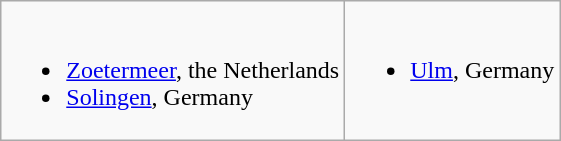<table class="wikitable">
<tr valign="top">
<td><br><ul><li> <a href='#'>Zoetermeer</a>, the Netherlands</li><li> <a href='#'>Solingen</a>, Germany</li></ul></td>
<td><br><ul><li> <a href='#'>Ulm</a>, Germany</li></ul></td>
</tr>
</table>
